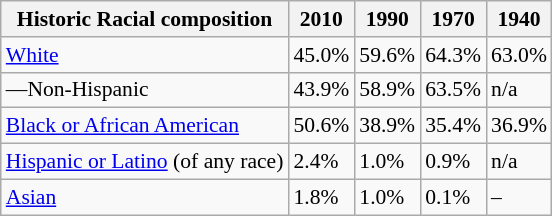<table class="wikitable sortable collapsible" style="font-size: 90%;">
<tr>
<th>Historic Racial composition</th>
<th>2010</th>
<th>1990</th>
<th>1970</th>
<th>1940</th>
</tr>
<tr>
<td><a href='#'>White</a></td>
<td>45.0%</td>
<td>59.6%</td>
<td>64.3%</td>
<td>63.0%</td>
</tr>
<tr>
<td>—Non-Hispanic</td>
<td>43.9%</td>
<td>58.9%</td>
<td>63.5%</td>
<td>n/a</td>
</tr>
<tr>
<td><a href='#'>Black or African American</a></td>
<td>50.6%</td>
<td>38.9%</td>
<td>35.4%</td>
<td>36.9%</td>
</tr>
<tr>
<td><a href='#'>Hispanic or Latino</a> (of any race)</td>
<td>2.4%</td>
<td>1.0%</td>
<td>0.9%</td>
<td>n/a</td>
</tr>
<tr>
<td><a href='#'>Asian</a></td>
<td>1.8%</td>
<td>1.0%</td>
<td>0.1%</td>
<td>–</td>
</tr>
</table>
